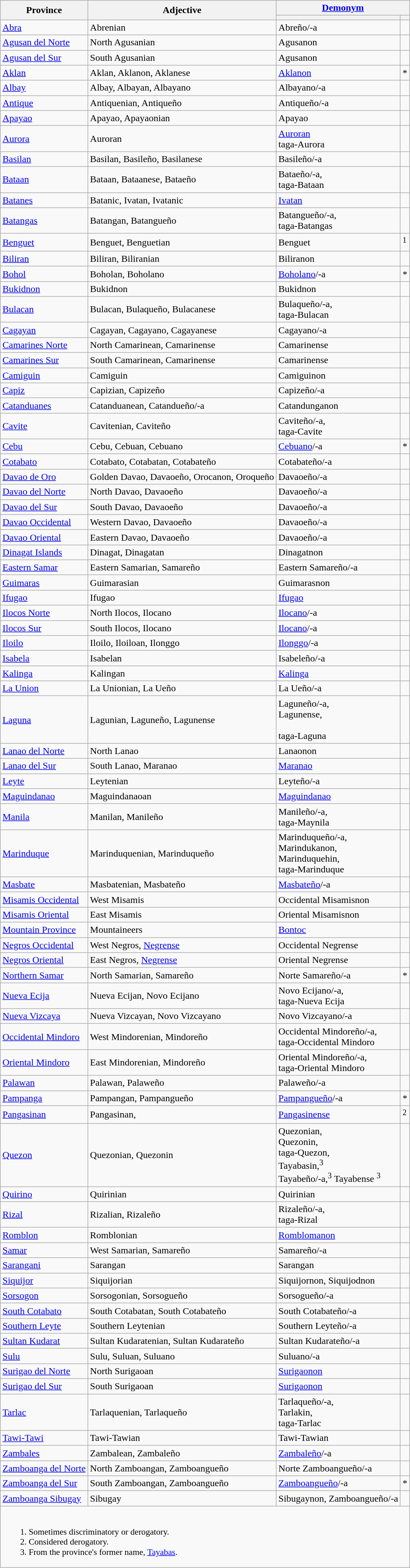<table class="wikitable">
<tr>
<th rowspan="2">Province</th>
<th rowspan="2">Adjective</th>
<th colspan="2"><a href='#'>Demonym</a> </tr></th>
</tr>
<tr>
<th></th>
<th></th>
</tr>
<tr>
<td><a href='#'>Abra</a></td>
<td>Abrenian</td>
<td>Abreño/-a</td>
<td></tr></td>
<td><a href='#'>Agusan del Norte</a></td>
<td>North Agusanian</td>
<td>Agusanon</td>
<td></tr></td>
<td><a href='#'>Agusan del Sur</a></td>
<td>South Agusanian</td>
<td>Agusanon</td>
<td></tr></td>
<td><a href='#'>Aklan</a></td>
<td>Aklan, Aklanon, Aklanese</td>
<td><a href='#'>Aklanon</a></td>
<td>*</tr></td>
<td><a href='#'>Albay</a></td>
<td>Albay, Albayan, Albayano</td>
<td>Albayano/-a</td>
<td></tr></td>
<td><a href='#'>Antique</a></td>
<td>Antiquenian, Antiqueño</td>
<td>Antiqueño/-a</td>
<td></tr></td>
<td><a href='#'>Apayao</a></td>
<td>Apayao, Apayaonian</td>
<td>Apayao</td>
<td></tr></td>
<td><a href='#'>Aurora</a></td>
<td>Auroran</td>
<td><a href='#'>Auroran</a><br>taga-Aurora <td></td></tr></td>
<td><a href='#'>Basilan</a></td>
<td>Basilan, Basileño, Basilanese</td>
<td>Basileño/-a</td>
<td></tr></td>
<td><a href='#'>Bataan</a></td>
<td>Bataan, Bataanese, Bataeño</td>
<td>Bataeño/-a,<br>taga-Bataan <td></td></tr></td>
<td><a href='#'>Batanes</a></td>
<td>Batanic, Ivatan, Ivatanic</td>
<td><a href='#'>Ivatan</a></td>
<td></tr></td>
<td><a href='#'>Batangas</a></td>
<td>Batangan, Batangueño</td>
<td>Batangueño/-a,<br>taga-Batangas <td></td></tr></td>
<td><a href='#'>Benguet</a></td>
<td>Benguet, Benguetian</td>
<td>Benguet</td>
<td> <sup>1</sup> </tr></td>
<td><a href='#'>Biliran</a></td>
<td>Biliran, Biliranian</td>
<td>Biliranon</td>
<td colspan="2"></tr></td>
<td><a href='#'>Bohol</a></td>
<td>Boholan, Boholano</td>
<td><a href='#'>Boholano</a>/-a</td>
<td>*</tr></td>
<td><a href='#'>Bukidnon</a></td>
<td>Bukidnon</td>
<td>Bukidnon</td>
<td></tr></td>
<td><a href='#'>Bulacan</a></td>
<td>Bulacan, Bulaqueño, Bulacanese</td>
<td>Bulaqueño/-a,<br>taga-Bulacan <td></td></tr></td>
<td><a href='#'>Cagayan</a></td>
<td>Cagayan, Cagayano, Cagayanese</td>
<td>Cagayano/-a</td>
<td colspan="2"></tr></td>
<td><a href='#'>Camarines Norte</a></td>
<td>North Camarinean, Camarinense</td>
<td>Camarinense</td>
<td></tr></td>
<td><a href='#'>Camarines Sur</a></td>
<td>South Camarinean, Camarinense</td>
<td>Camarinense</td>
<td></tr></td>
<td><a href='#'>Camiguin</a></td>
<td>Camiguin</td>
<td>Camiguinon</td>
<td colspan="2"></tr></td>
<td><a href='#'>Capiz</a></td>
<td>Capizian, Capizeño</td>
<td>Capizeño/-a</td>
<td></tr></td>
<td><a href='#'>Catanduanes</a></td>
<td>Catanduanean, Catandueño/-a</td>
<td>Catandunganon</td>
<td></tr></td>
<td><a href='#'>Cavite</a></td>
<td>Cavitenian, Caviteño</td>
<td>Caviteño/-a, <br>taga-Cavite <td></td></tr></td>
<td><a href='#'>Cebu</a></td>
<td>Cebu, Cebuan, Cebuano</td>
<td><a href='#'>Cebuano</a>/-a</td>
<td>*</tr></td>
<td><a href='#'>Cotabato</a></td>
<td>Cotabato, Cotabatan, Cotabateño</td>
<td>Cotabateño/-a</td>
<td></tr></td>
<td><a href='#'>Davao de Oro</a></td>
<td>Golden Davao, Davaoeño, Orocanon, Oroqueño</td>
<td>Davaoeño/-a</td>
<td colspan="2"></tr></td>
<td><a href='#'>Davao del Norte</a></td>
<td>North Davao, Davaoeño</td>
<td>Davaoeño/-a</td>
<td colspan="2"></tr></td>
<td><a href='#'>Davao del Sur</a></td>
<td>South Davao, Davaoeño</td>
<td>Davaoeño/-a</td>
<td colspan="2"></tr></td>
<td><a href='#'>Davao Occidental</a></td>
<td>Western Davao, Davaoeño</td>
<td>Davaoeño/-a</td>
<td colspan="2"></tr></td>
<td><a href='#'>Davao Oriental</a></td>
<td>Eastern Davao, Davaoeño</td>
<td>Davaoeño/-a</td>
<td colspan="2"></tr></td>
<td><a href='#'>Dinagat Islands</a></td>
<td>Dinagat, Dinagatan</td>
<td>Dinagatnon</td>
<td colspan="2"></tr></td>
<td><a href='#'>Eastern Samar</a></td>
<td>Eastern Samarian, Samareño</td>
<td>Eastern Samareño/-a</td>
<td></tr></td>
<td><a href='#'>Guimaras</a></td>
<td>Guimarasian</td>
<td>Guimarasnon</td>
<td colspan="2"></tr></td>
<td><a href='#'>Ifugao</a></td>
<td>Ifugao</td>
<td><a href='#'>Ifugao</a></td>
<td></tr></td>
<td><a href='#'>Ilocos Norte</a></td>
<td>North Ilocos, Ilocano</td>
<td><a href='#'>Ilocano</a>/-a</td>
<td colspan="2"></tr></td>
<td><a href='#'>Ilocos Sur</a></td>
<td>South Ilocos, Ilocano</td>
<td><a href='#'>Ilocano</a>/-a</td>
<td colspan="2"></tr></td>
<td><a href='#'>Iloilo</a></td>
<td>Iloilo, Iloiloan, Ilonggo</td>
<td><a href='#'>Ilonggo</a>/-a</td>
<td colspan="2"></tr></td>
<td><a href='#'>Isabela</a></td>
<td>Isabelan</td>
<td>Isabeleño/-a</td>
<td colspan="2"></tr></td>
<td><a href='#'>Kalinga</a></td>
<td>Kalingan</td>
<td><a href='#'>Kalinga</a></td>
<td colspan="2"></tr></td>
<td><a href='#'>La Union</a></td>
<td>La Unionian, La Ueño</td>
<td>La Ueño/-a</td>
<td colspan="2"></tr></td>
<td><a href='#'>Laguna</a></td>
<td>Lagunian, Laguneño, Lagunense</td>
<td>Laguneño/-a, <br>Lagunense,<br><br>taga-Laguna <td>
</td></tr></td>
<td><a href='#'>Lanao del Norte</a></td>
<td>North Lanao</td>
<td>Lanaonon</td>
<td></tr></td>
<td><a href='#'>Lanao del Sur</a></td>
<td>South Lanao, Maranao</td>
<td><a href='#'>Maranao</a></td>
<td></tr></td>
<td><a href='#'>Leyte</a></td>
<td>Leytenian</td>
<td>Leyteño/-a</td>
<td></tr></td>
<td><a href='#'>Maguindanao</a></td>
<td>Maguindanaoan</td>
<td><a href='#'>Maguindanao</a></td>
<td></tr></td>
<td><a href='#'>Manila</a></td>
<td>Manilan, Manileño</td>
<td>Manileño/-a,<br>taga-Maynila</td>
<td> </tr></td>
<td><a href='#'>Marinduque</a></td>
<td>Marinduquenian, Marinduqueño</td>
<td>Marinduqueño/-a, <br>Marindukanon, <br>Marinduquehin, <br>taga-Marinduque <td></td></tr></td>
<td><a href='#'>Masbate</a></td>
<td>Masbatenian, Masbateño</td>
<td><a href='#'>Masbateño</a>/-a</td>
<td colspan="2"></tr></td>
<td><a href='#'>Misamis Occidental</a></td>
<td>West Misamis</td>
<td>Occidental Misamisnon</td>
<td></tr></td>
<td><a href='#'>Misamis Oriental</a></td>
<td>East Misamis</td>
<td>Oriental Misamisnon</td>
<td></tr></td>
<td><a href='#'>Mountain Province</a></td>
<td>Mountaineers</td>
<td><a href='#'>Bontoc</a></td>
<td></tr></td>
<td><a href='#'>Negros Occidental</a></td>
<td>West Negros, <a href='#'>Negrense</a></td>
<td>Occidental Negrense</td>
<td> </tr></td>
<td><a href='#'>Negros Oriental</a></td>
<td>East Negros, <a href='#'>Negrense</a></td>
<td>Oriental Negrense</td>
<td> </tr></td>
<td><a href='#'>Northern Samar</a></td>
<td>North Samarian, Samareño</td>
<td>Norte Samareño/-a</td>
<td>*</tr></td>
<td><a href='#'>Nueva Ecija</a></td>
<td>Nueva Ecijan, Novo Ecijano</td>
<td>Novo Ecijano/-a, <br>taga-Nueva Ecija <td></td></tr></td>
<td><a href='#'>Nueva Vizcaya</a></td>
<td>Nueva Vizcayan, Novo Vizcayano</td>
<td>Novo Vizcayano/-a</td>
<td></tr></td>
<td><a href='#'>Occidental Mindoro</a></td>
<td>West Mindorenian, Mindoreño</td>
<td>Occidental Mindoreño/-a, <br>taga-Occidental Mindoro <td></td></tr></td>
<td><a href='#'>Oriental Mindoro</a></td>
<td>East Mindorenian, Mindoreño</td>
<td>Oriental Mindoreño/-a, <br>taga-Oriental Mindoro <td></td></tr></td>
<td><a href='#'>Palawan</a></td>
<td>Palawan, Palaweño</td>
<td>Palaweño/-a</td>
<td></tr></td>
<td><a href='#'>Pampanga</a></td>
<td>Pampangan, Pampangueño</td>
<td><a href='#'>Pampangueño</a>/-a</td>
<td>* </tr></td>
<td><a href='#'>Pangasinan</a></td>
<td>Pangasinan,</td>
<td><a href='#'>Pangasinense</a></td>
<td> <sup>2</sup> </tr></td>
<td><a href='#'>Quezon</a></td>
<td>Quezonian, Quezonin</td>
<td>Quezonian, <br>Quezonin, <br>taga-Quezon, <br>Tayabasin,<sup>3</sup> <br>Tayabeño/-a,<sup>3</sup> Tayabense <sup>3</sup> <td></td></tr></td>
<td><a href='#'>Quirino</a></td>
<td>Quirinian</td>
<td>Quirinian</td>
<td colspan="2"></tr></td>
<td><a href='#'>Rizal</a></td>
<td>Rizalian, Rizaleño</td>
<td>Rizaleño/-a, <br>taga-Rizal <td></td></tr></td>
<td><a href='#'>Romblon</a></td>
<td>Romblonian</td>
<td><a href='#'>Romblomanon</a></td>
<td colspan="2"></tr></td>
<td><a href='#'>Samar</a></td>
<td>West Samarian, Samareño</td>
<td>Samareño/-a</td>
<td></tr></td>
<td><a href='#'>Sarangani</a></td>
<td>Sarangan</td>
<td>Sarangan</td>
<td colspan="2"></tr></td>
<td><a href='#'>Siquijor</a></td>
<td>Siquijorian</td>
<td>Siquijornon, Siquijodnon</td>
<td colspan="2"></tr></td>
<td><a href='#'>Sorsogon</a></td>
<td>Sorsogonian, Sorsogueño</td>
<td>Sorsogueño/-a</td>
<td></tr></td>
<td><a href='#'>South Cotabato</a></td>
<td>South Cotabatan, South Cotabateño</td>
<td>South Cotabateño/-a</td>
<td colspan="2"></tr></td>
<td><a href='#'>Southern Leyte</a></td>
<td>Southern Leytenian</td>
<td>Southern Leyteño/-a</td>
<td colspan="2"></tr></td>
<td><a href='#'>Sultan Kudarat</a></td>
<td>Sultan Kudaratenian, Sultan Kudarateño</td>
<td>Sultan Kudarateño/-a</td>
<td colspan="2"></tr></td>
<td><a href='#'>Sulu</a></td>
<td>Sulu, Suluan, Suluano</td>
<td>Suluano/-a</td>
<td colspan="2"></tr></td>
<td><a href='#'>Surigao del Norte</a></td>
<td>North Surigaoan</td>
<td><a href='#'>Surigaonon</a></td>
<td colspan="2"></tr></td>
<td><a href='#'>Surigao del Sur</a></td>
<td>South Surigaoan</td>
<td><a href='#'>Surigaonon</a></td>
<td colspan="2"></tr></td>
<td><a href='#'>Tarlac</a></td>
<td>Tarlaquenian, Tarlaqueño</td>
<td>Tarlaqueño/-a, <br>Tarlakin, <br>taga-Tarlac <td></td></tr></td>
<td><a href='#'>Tawi-Tawi</a></td>
<td>Tawi-Tawian</td>
<td>Tawi-Tawian</td>
<td colspan="2"></tr></td>
<td><a href='#'>Zambales</a></td>
<td>Zambalean, Zambaleño</td>
<td><a href='#'>Zambaleño</a>/-a</td>
<td></tr></td>
<td><a href='#'>Zamboanga del Norte</a></td>
<td>North Zamboangan, Zamboangueño</td>
<td>Norte Zamboangueño/-a</td>
<td colspan="2"></tr></td>
<td><a href='#'>Zamboanga del Sur</a></td>
<td>South Zamboangan, Zamboangueño</td>
<td><a href='#'>Zamboangueño</a>/-a</td>
<td>*</tr></td>
<td><a href='#'>Zamboanga Sibugay</a></td>
<td>Sibugay</td>
<td>Sibugaynon, Zamboangueño/-a</td>
<td colspan="2"></tr></td>
</tr>
<tr>
<td colspan="4" style="padding-left:0.5em; font-size:90%;"><br><ol><li>Sometimes discriminatory or derogatory.</li><li>Considered derogatory.</li><li>From the province's former name, <a href='#'>Tayabas</a>.</li></ol></td>
</tr>
</table>
